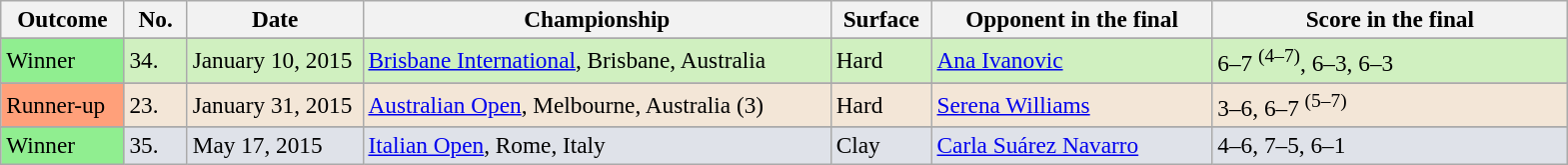<table class="sortable wikitable" style=font-size:97%>
<tr>
<th width=75>Outcome</th>
<th width=35>No.</th>
<th width=110>Date</th>
<th width=305>Championship</th>
<th width=60>Surface</th>
<th width=180>Opponent in the final</th>
<th width=230>Score in the final</th>
</tr>
<tr>
</tr>
<tr bgcolor=d0f0c0>
<td bgcolor=lightgreen>Winner</td>
<td>34.</td>
<td>January 10, 2015</td>
<td><a href='#'>Brisbane International</a>, Brisbane, Australia</td>
<td>Hard</td>
<td> <a href='#'>Ana Ivanovic</a></td>
<td>6–7 <sup>(4–7)</sup>, 6–3, 6–3</td>
</tr>
<tr>
</tr>
<tr bgcolor=F3E6D7>
<td bgcolor=FFA07A>Runner-up</td>
<td>23.</td>
<td>January 31, 2015</td>
<td><a href='#'>Australian Open</a>, Melbourne, Australia (3)</td>
<td>Hard</td>
<td> <a href='#'>Serena Williams</a></td>
<td>3–6, 6–7 <sup>(5–7)</sup></td>
</tr>
<tr>
</tr>
<tr bgcolor=#dfe2e9>
<td bgcolor=lightgreen>Winner</td>
<td>35.</td>
<td>May 17, 2015</td>
<td><a href='#'>Italian Open</a>, Rome, Italy</td>
<td>Clay</td>
<td> <a href='#'>Carla Suárez Navarro</a></td>
<td>4–6, 7–5, 6–1</td>
</tr>
</table>
